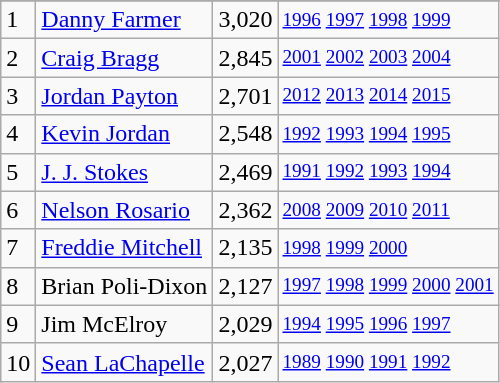<table class="wikitable">
<tr>
</tr>
<tr>
<td>1</td>
<td><a href='#'>Danny Farmer</a></td>
<td>3,020</td>
<td style="font-size:80%;"><a href='#'>1996</a> <a href='#'>1997</a> <a href='#'>1998</a> <a href='#'>1999</a></td>
</tr>
<tr>
<td>2</td>
<td><a href='#'>Craig Bragg</a></td>
<td>2,845</td>
<td style="font-size:80%;"><a href='#'>2001</a> <a href='#'>2002</a> <a href='#'>2003</a> <a href='#'>2004</a></td>
</tr>
<tr>
<td>3</td>
<td><a href='#'>Jordan Payton</a></td>
<td>2,701</td>
<td style="font-size:80%;"><a href='#'>2012</a> <a href='#'>2013</a> <a href='#'>2014</a> <a href='#'>2015</a></td>
</tr>
<tr>
<td>4</td>
<td><a href='#'>Kevin Jordan</a></td>
<td>2,548</td>
<td style="font-size:80%;"><a href='#'>1992</a> <a href='#'>1993</a> <a href='#'>1994</a> <a href='#'>1995</a></td>
</tr>
<tr>
<td>5</td>
<td><a href='#'>J. J. Stokes</a></td>
<td>2,469</td>
<td style="font-size:80%;"><a href='#'>1991</a> <a href='#'>1992</a> <a href='#'>1993</a> <a href='#'>1994</a></td>
</tr>
<tr>
<td>6</td>
<td><a href='#'>Nelson Rosario</a></td>
<td>2,362</td>
<td style="font-size:80%;"><a href='#'>2008</a> <a href='#'>2009</a> <a href='#'>2010</a> <a href='#'>2011</a></td>
</tr>
<tr>
<td>7</td>
<td><a href='#'>Freddie Mitchell</a></td>
<td>2,135</td>
<td style="font-size:80%;"><a href='#'>1998</a> <a href='#'>1999</a> <a href='#'>2000</a></td>
</tr>
<tr>
<td>8</td>
<td>Brian Poli-Dixon</td>
<td>2,127</td>
<td style="font-size:80%;"><a href='#'>1997</a> <a href='#'>1998</a> <a href='#'>1999</a> <a href='#'>2000</a> <a href='#'>2001</a></td>
</tr>
<tr>
<td>9</td>
<td>Jim McElroy</td>
<td>2,029</td>
<td style="font-size:80%;"><a href='#'>1994</a> <a href='#'>1995</a> <a href='#'>1996</a> <a href='#'>1997</a></td>
</tr>
<tr>
<td>10</td>
<td><a href='#'>Sean LaChapelle</a></td>
<td>2,027</td>
<td style="font-size:80%;"><a href='#'>1989</a> <a href='#'>1990</a> <a href='#'>1991</a> <a href='#'>1992</a></td>
</tr>
</table>
